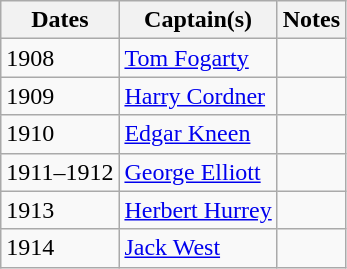<table class="wikitable">
<tr>
<th>Dates</th>
<th>Captain(s)</th>
<th>Notes</th>
</tr>
<tr>
<td>1908</td>
<td><a href='#'>Tom Fogarty</a></td>
<td></td>
</tr>
<tr>
<td>1909</td>
<td><a href='#'>Harry Cordner</a></td>
<td></td>
</tr>
<tr>
<td>1910</td>
<td><a href='#'>Edgar Kneen</a></td>
<td></td>
</tr>
<tr>
<td>1911–1912</td>
<td><a href='#'>George Elliott</a></td>
<td></td>
</tr>
<tr>
<td>1913</td>
<td><a href='#'>Herbert Hurrey</a></td>
<td></td>
</tr>
<tr>
<td>1914</td>
<td><a href='#'>Jack West</a></td>
<td></td>
</tr>
</table>
